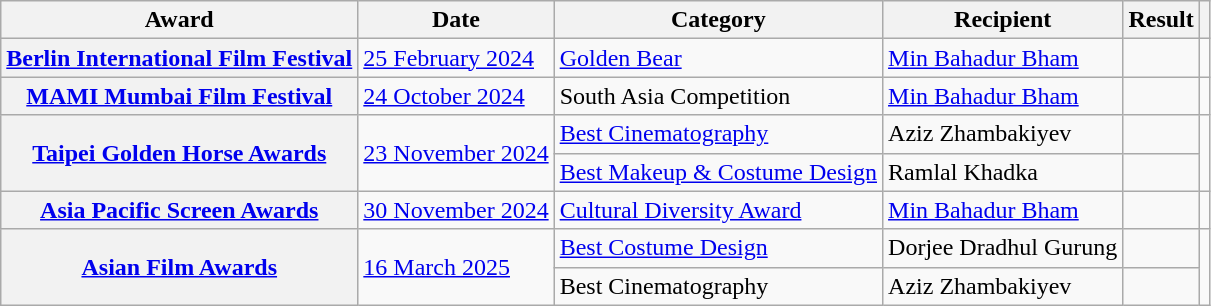<table class="wikitable sortable plainrowheaders">
<tr>
<th>Award</th>
<th>Date</th>
<th>Category</th>
<th>Recipient</th>
<th>Result</th>
<th class="unsortable"></th>
</tr>
<tr>
<th scope="row"><a href='#'>Berlin International Film Festival</a></th>
<td><a href='#'>25 February 2024</a></td>
<td><a href='#'>Golden Bear</a></td>
<td><a href='#'>Min Bahadur Bham</a></td>
<td></td>
<td align="center"></td>
</tr>
<tr>
<th scope="row"><a href='#'>MAMI Mumbai Film Festival</a></th>
<td><a href='#'>24 October 2024</a></td>
<td>South Asia Competition</td>
<td><a href='#'>Min Bahadur Bham</a></td>
<td></td>
<td align="center"></td>
</tr>
<tr>
<th rowspan="2" scope="row"><a href='#'>Taipei Golden Horse Awards</a></th>
<td rowspan="2"><a href='#'>23 November 2024</a></td>
<td><a href='#'>Best Cinematography</a></td>
<td>Aziz Zhambakiyev</td>
<td></td>
<td rowspan="2" align="center"></td>
</tr>
<tr>
<td><a href='#'>Best Makeup & Costume Design</a></td>
<td>Ramlal Khadka</td>
<td></td>
</tr>
<tr>
<th scope="row"><a href='#'>Asia Pacific Screen Awards</a></th>
<td><a href='#'>30 November 2024</a></td>
<td><a href='#'>Cultural Diversity Award</a></td>
<td><a href='#'>Min Bahadur Bham</a></td>
<td></td>
<td align="center"></td>
</tr>
<tr>
<th rowspan="2" scope="row"><a href='#'>Asian Film Awards</a></th>
<td rowspan="2"><a href='#'>16 March 2025</a></td>
<td><a href='#'>Best Costume Design</a></td>
<td>Dorjee Dradhul Gurung</td>
<td></td>
<td rowspan="2" style="text-align:center"></td>
</tr>
<tr>
<td>Best Cinematography</td>
<td>Aziz Zhambakiyev</td>
<td></td>
</tr>
</table>
